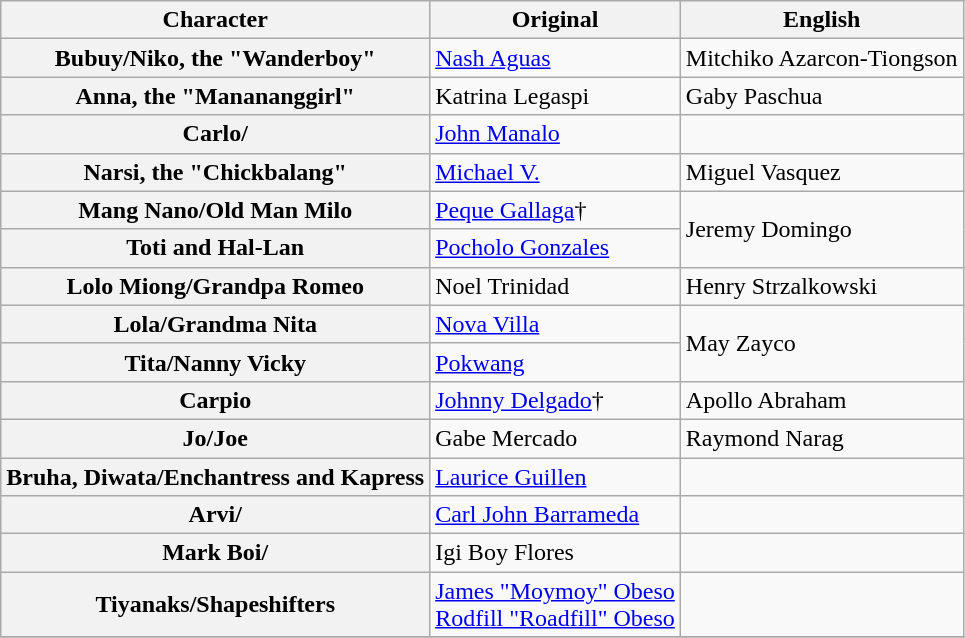<table class="wikitable">
<tr>
<th>Character</th>
<th>Original</th>
<th>English</th>
</tr>
<tr>
<th>Bubuy/Niko, the "Wanderboy"</th>
<td><a href='#'>Nash Aguas</a></td>
<td>Mitchiko Azarcon-Tiongson</td>
</tr>
<tr>
<th>Anna, the "Manananggirl"</th>
<td>Katrina Legaspi</td>
<td>Gaby Paschua</td>
</tr>
<tr>
<th>Carlo/</th>
<td><a href='#'>John Manalo</a></td>
<td></td>
</tr>
<tr>
<th>Narsi, the "Chickbalang"</th>
<td><a href='#'>Michael V.</a></td>
<td>Miguel Vasquez</td>
</tr>
<tr>
<th>Mang Nano/Old Man Milo</th>
<td><a href='#'>Peque Gallaga</a>†</td>
<td rowspan="2">Jeremy Domingo</td>
</tr>
<tr>
<th>Toti and Hal-Lan</th>
<td><a href='#'>Pocholo Gonzales</a></td>
</tr>
<tr>
<th>Lolo Miong/Grandpa Romeo</th>
<td>Noel Trinidad</td>
<td>Henry Strzalkowski</td>
</tr>
<tr>
<th>Lola/Grandma Nita</th>
<td><a href='#'>Nova Villa</a></td>
<td rowspan="2">May Zayco</td>
</tr>
<tr>
<th>Tita/Nanny Vicky</th>
<td><a href='#'>Pokwang</a></td>
</tr>
<tr>
<th>Carpio</th>
<td><a href='#'>Johnny Delgado</a>†</td>
<td>Apollo Abraham</td>
</tr>
<tr>
<th>Jo/Joe</th>
<td>Gabe Mercado</td>
<td>Raymond Narag</td>
</tr>
<tr>
<th>Bruha, Diwata/Enchantress and Kapress</th>
<td><a href='#'>Laurice Guillen</a></td>
<td></td>
</tr>
<tr>
<th>Arvi/</th>
<td><a href='#'>Carl John Barrameda</a></td>
<td></td>
</tr>
<tr>
<th>Mark Boi/</th>
<td>Igi Boy Flores</td>
<td></td>
</tr>
<tr>
<th>Tiyanaks/Shapeshifters</th>
<td><a href='#'>James "Moymoy" Obeso</a><br><a href='#'>Rodfill "Roadfill" Obeso</a></td>
<td></td>
</tr>
<tr>
</tr>
</table>
